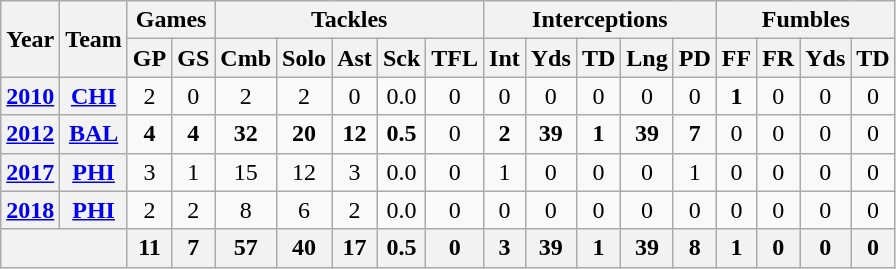<table class="wikitable" style="text-align:center">
<tr>
<th rowspan="2">Year</th>
<th rowspan="2">Team</th>
<th colspan="2">Games</th>
<th colspan="5">Tackles</th>
<th colspan="5">Interceptions</th>
<th colspan="4">Fumbles</th>
</tr>
<tr>
<th>GP</th>
<th>GS</th>
<th>Cmb</th>
<th>Solo</th>
<th>Ast</th>
<th>Sck</th>
<th>TFL</th>
<th>Int</th>
<th>Yds</th>
<th>TD</th>
<th>Lng</th>
<th>PD</th>
<th>FF</th>
<th>FR</th>
<th>Yds</th>
<th>TD</th>
</tr>
<tr>
<th><a href='#'>2010</a></th>
<th><a href='#'>CHI</a></th>
<td>2</td>
<td>0</td>
<td>2</td>
<td>2</td>
<td>0</td>
<td>0.0</td>
<td>0</td>
<td>0</td>
<td>0</td>
<td>0</td>
<td>0</td>
<td>0</td>
<td><strong>1</strong></td>
<td>0</td>
<td>0</td>
<td>0</td>
</tr>
<tr>
<th><a href='#'>2012</a></th>
<th><a href='#'>BAL</a></th>
<td><strong>4</strong></td>
<td><strong>4</strong></td>
<td><strong>32</strong></td>
<td><strong>20</strong></td>
<td><strong>12</strong></td>
<td><strong>0.5</strong></td>
<td>0</td>
<td><strong>2</strong></td>
<td><strong>39</strong></td>
<td><strong>1</strong></td>
<td><strong>39</strong></td>
<td><strong>7</strong></td>
<td>0</td>
<td>0</td>
<td>0</td>
<td>0</td>
</tr>
<tr>
<th><a href='#'>2017</a></th>
<th><a href='#'>PHI</a></th>
<td>3</td>
<td>1</td>
<td>15</td>
<td>12</td>
<td>3</td>
<td>0.0</td>
<td>0</td>
<td>1</td>
<td>0</td>
<td>0</td>
<td>0</td>
<td>1</td>
<td>0</td>
<td>0</td>
<td>0</td>
<td>0</td>
</tr>
<tr>
<th><a href='#'>2018</a></th>
<th><a href='#'>PHI</a></th>
<td>2</td>
<td>2</td>
<td>8</td>
<td>6</td>
<td>2</td>
<td>0.0</td>
<td>0</td>
<td>0</td>
<td>0</td>
<td>0</td>
<td>0</td>
<td>0</td>
<td>0</td>
<td>0</td>
<td>0</td>
<td>0</td>
</tr>
<tr>
<th colspan="2"></th>
<th>11</th>
<th>7</th>
<th>57</th>
<th>40</th>
<th>17</th>
<th>0.5</th>
<th>0</th>
<th>3</th>
<th>39</th>
<th>1</th>
<th>39</th>
<th>8</th>
<th>1</th>
<th>0</th>
<th>0</th>
<th>0</th>
</tr>
</table>
